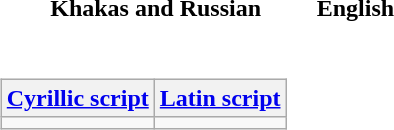<table>
<tr>
<th>Khakas and Russian</th>
<th>English</th>
</tr>
<tr style="white-space:nowrap;">
<td><br><table class="wikitable">
<tr>
<th><a href='#'>Cyrillic script</a></th>
<th><a href='#'>Latin script</a></th>
</tr>
<tr style="vertical-align:top; white-space:nowrap;">
<td></td>
<td></td>
</tr>
</table>
</td>
<td></td>
</tr>
</table>
